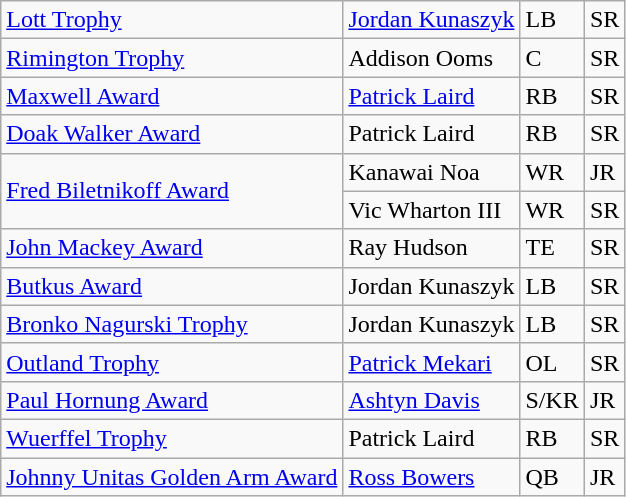<table class="wikitable">
<tr>
<td><a href='#'>Lott Trophy</a></td>
<td><a href='#'>Jordan Kunaszyk</a></td>
<td>LB</td>
<td>SR</td>
</tr>
<tr>
<td><a href='#'>Rimington Trophy</a></td>
<td>Addison Ooms</td>
<td>C</td>
<td>SR</td>
</tr>
<tr>
<td><a href='#'>Maxwell Award</a></td>
<td><a href='#'>Patrick Laird</a></td>
<td>RB</td>
<td>SR</td>
</tr>
<tr>
<td><a href='#'>Doak Walker Award</a></td>
<td>Patrick Laird</td>
<td>RB</td>
<td>SR</td>
</tr>
<tr>
<td rowspan=2><a href='#'>Fred Biletnikoff Award</a></td>
<td>Kanawai Noa</td>
<td>WR</td>
<td>JR</td>
</tr>
<tr>
<td>Vic Wharton III</td>
<td>WR</td>
<td>SR</td>
</tr>
<tr>
<td><a href='#'>John Mackey Award</a></td>
<td>Ray Hudson</td>
<td>TE</td>
<td>SR</td>
</tr>
<tr>
<td><a href='#'>Butkus Award</a></td>
<td>Jordan Kunaszyk</td>
<td>LB</td>
<td>SR</td>
</tr>
<tr>
<td><a href='#'>Bronko Nagurski Trophy</a></td>
<td>Jordan Kunaszyk</td>
<td>LB</td>
<td>SR</td>
</tr>
<tr>
<td><a href='#'>Outland Trophy</a></td>
<td><a href='#'>Patrick Mekari</a></td>
<td>OL</td>
<td>SR</td>
</tr>
<tr>
<td><a href='#'>Paul Hornung Award</a></td>
<td><a href='#'>Ashtyn Davis</a></td>
<td>S/KR</td>
<td>JR</td>
</tr>
<tr>
<td><a href='#'>Wuerffel Trophy</a></td>
<td>Patrick Laird</td>
<td>RB</td>
<td>SR</td>
</tr>
<tr>
<td><a href='#'>Johnny Unitas Golden Arm Award</a></td>
<td><a href='#'>Ross Bowers</a></td>
<td>QB</td>
<td>JR</td>
</tr>
</table>
